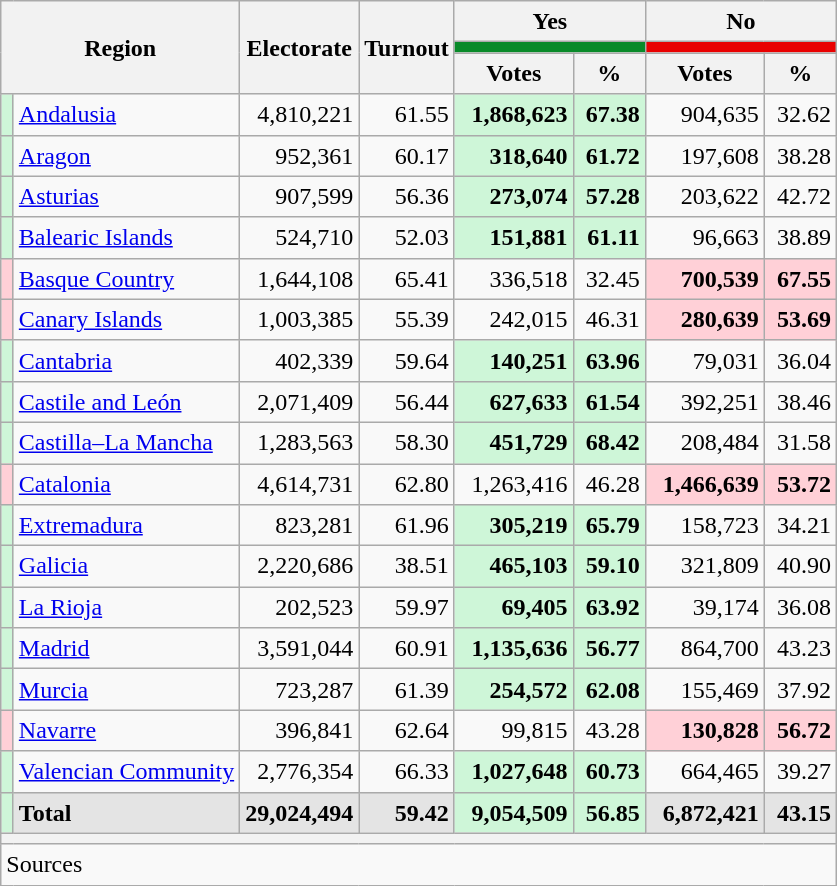<table class="wikitable sortable" style="text-align:right; line-height:20px;">
<tr>
<th width="150" colspan="2" rowspan="3">Region</th>
<th rowspan="3">Electorate</th>
<th rowspan="3">Turnout</th>
<th width="120" colspan="2">Yes</th>
<th width="120" colspan="2">No</th>
</tr>
<tr>
<th colspan="2" style="background:#088A29;"></th>
<th colspan="2" style="background:#E90000;"></th>
</tr>
<tr>
<th>Votes</th>
<th>%</th>
<th>Votes</th>
<th>%</th>
</tr>
<tr>
<td width="1" style="color:inherit;background:#CEF6D8;"></td>
<td align="left"><a href='#'>Andalusia</a></td>
<td>4,810,221</td>
<td>61.55</td>
<td style="background:#CEF6D8;"><strong>1,868,623</strong></td>
<td style="background:#CEF6D8;"><strong>67.38</strong></td>
<td>904,635</td>
<td>32.62</td>
</tr>
<tr>
<td style="color:inherit;background:#CEF6D8;"></td>
<td align="left"><a href='#'>Aragon</a></td>
<td>952,361</td>
<td>60.17</td>
<td style="background:#CEF6D8;"><strong>318,640</strong></td>
<td style="background:#CEF6D8;"><strong>61.72</strong></td>
<td>197,608</td>
<td>38.28</td>
</tr>
<tr>
<td style="color:inherit;background:#CEF6D8;"></td>
<td align="left"><a href='#'>Asturias</a></td>
<td>907,599</td>
<td>56.36</td>
<td style="background:#CEF6D8;"><strong>273,074</strong></td>
<td style="background:#CEF6D8;"><strong>57.28</strong></td>
<td>203,622</td>
<td>42.72</td>
</tr>
<tr>
<td style="color:inherit;background:#CEF6D8;"></td>
<td align="left"><a href='#'>Balearic Islands</a></td>
<td>524,710</td>
<td>52.03</td>
<td style="background:#CEF6D8;"><strong>151,881</strong></td>
<td style="background:#CEF6D8;"><strong>61.11</strong></td>
<td>96,663</td>
<td>38.89</td>
</tr>
<tr>
<td style="color:inherit;background:#FFD0D7;"></td>
<td align="left"><a href='#'>Basque Country</a></td>
<td>1,644,108</td>
<td>65.41</td>
<td>336,518</td>
<td>32.45</td>
<td style="background:#FFD0D7;"><strong>700,539</strong></td>
<td style="background:#FFD0D7;"><strong>67.55</strong></td>
</tr>
<tr>
<td style="color:inherit;background:#FFD0D7;"></td>
<td align="left"><a href='#'>Canary Islands</a></td>
<td>1,003,385</td>
<td>55.39</td>
<td>242,015</td>
<td>46.31</td>
<td style="background:#FFD0D7;"><strong>280,639</strong></td>
<td style="background:#FFD0D7;"><strong>53.69</strong></td>
</tr>
<tr>
<td style="color:inherit;background:#CEF6D8;"></td>
<td align="left"><a href='#'>Cantabria</a></td>
<td>402,339</td>
<td>59.64</td>
<td style="background:#CEF6D8;"><strong>140,251</strong></td>
<td style="background:#CEF6D8;"><strong>63.96</strong></td>
<td>79,031</td>
<td>36.04</td>
</tr>
<tr>
<td style="color:inherit;background:#CEF6D8;"></td>
<td align="left"><a href='#'>Castile and León</a></td>
<td>2,071,409</td>
<td>56.44</td>
<td style="background:#CEF6D8;"><strong>627,633</strong></td>
<td style="background:#CEF6D8;"><strong>61.54</strong></td>
<td>392,251</td>
<td>38.46</td>
</tr>
<tr>
<td style="color:inherit;background:#CEF6D8;"></td>
<td align="left"><a href='#'>Castilla–La Mancha</a></td>
<td>1,283,563</td>
<td>58.30</td>
<td style="background:#CEF6D8;"><strong>451,729</strong></td>
<td style="background:#CEF6D8;"><strong>68.42</strong></td>
<td>208,484</td>
<td>31.58</td>
</tr>
<tr>
<td style="color:inherit;background:#FFD0D7;"></td>
<td align="left"><a href='#'>Catalonia</a></td>
<td>4,614,731</td>
<td>62.80</td>
<td>1,263,416</td>
<td>46.28</td>
<td style="background:#FFD0D7;"><strong>1,466,639</strong></td>
<td style="background:#FFD0D7;"><strong>53.72</strong></td>
</tr>
<tr>
<td style="color:inherit;background:#CEF6D8;"></td>
<td align="left"><a href='#'>Extremadura</a></td>
<td>823,281</td>
<td>61.96</td>
<td style="background:#CEF6D8;"><strong>305,219</strong></td>
<td style="background:#CEF6D8;"><strong>65.79</strong></td>
<td>158,723</td>
<td>34.21</td>
</tr>
<tr>
<td style="color:inherit;background:#CEF6D8;"></td>
<td align="left"><a href='#'>Galicia</a></td>
<td>2,220,686</td>
<td>38.51</td>
<td style="background:#CEF6D8;"><strong>465,103</strong></td>
<td style="background:#CEF6D8;"><strong>59.10</strong></td>
<td>321,809</td>
<td>40.90</td>
</tr>
<tr>
<td style="color:inherit;background:#CEF6D8;"></td>
<td align="left"><a href='#'>La Rioja</a></td>
<td>202,523</td>
<td>59.97</td>
<td style="background:#CEF6D8;"><strong>69,405</strong></td>
<td style="background:#CEF6D8;"><strong>63.92</strong></td>
<td>39,174</td>
<td>36.08</td>
</tr>
<tr>
<td style="color:inherit;background:#CEF6D8;"></td>
<td align="left"><a href='#'>Madrid</a></td>
<td>3,591,044</td>
<td>60.91</td>
<td style="background:#CEF6D8;"><strong>1,135,636</strong></td>
<td style="background:#CEF6D8;"><strong>56.77</strong></td>
<td>864,700</td>
<td>43.23</td>
</tr>
<tr>
<td style="color:inherit;background:#CEF6D8;"></td>
<td align="left"><a href='#'>Murcia</a></td>
<td>723,287</td>
<td>61.39</td>
<td style="background:#CEF6D8;"><strong>254,572</strong></td>
<td style="background:#CEF6D8;"><strong>62.08</strong></td>
<td>155,469</td>
<td>37.92</td>
</tr>
<tr>
<td style="color:inherit;background:#FFD0D7;"></td>
<td align="left"><a href='#'>Navarre</a></td>
<td>396,841</td>
<td>62.64</td>
<td>99,815</td>
<td>43.28</td>
<td style="background:#FFD0D7;"><strong>130,828</strong></td>
<td style="background:#FFD0D7;"><strong>56.72</strong></td>
</tr>
<tr>
<td style="color:inherit;background:#CEF6D8;"></td>
<td align="left"><a href='#'>Valencian Community</a></td>
<td>2,776,354</td>
<td>66.33</td>
<td style="background:#CEF6D8;"><strong>1,027,648</strong></td>
<td style="background:#CEF6D8;"><strong>60.73</strong></td>
<td>664,465</td>
<td>39.27</td>
</tr>
<tr style="font-weight:bold;background:#E4E4E4;">
<td style="color:inherit;background:#CEF6D8;"></td>
<td align="left">Total</td>
<td>29,024,494</td>
<td>59.42</td>
<td style="background:#CEF6D8;">9,054,509</td>
<td style="background:#CEF6D8;">56.85</td>
<td>6,872,421</td>
<td>43.15</td>
</tr>
<tr>
<th colspan="8"></th>
</tr>
<tr>
<th style="text-align:left; font-weight:normal; background:#F9F9F9" colspan="8">Sources</th>
</tr>
</table>
